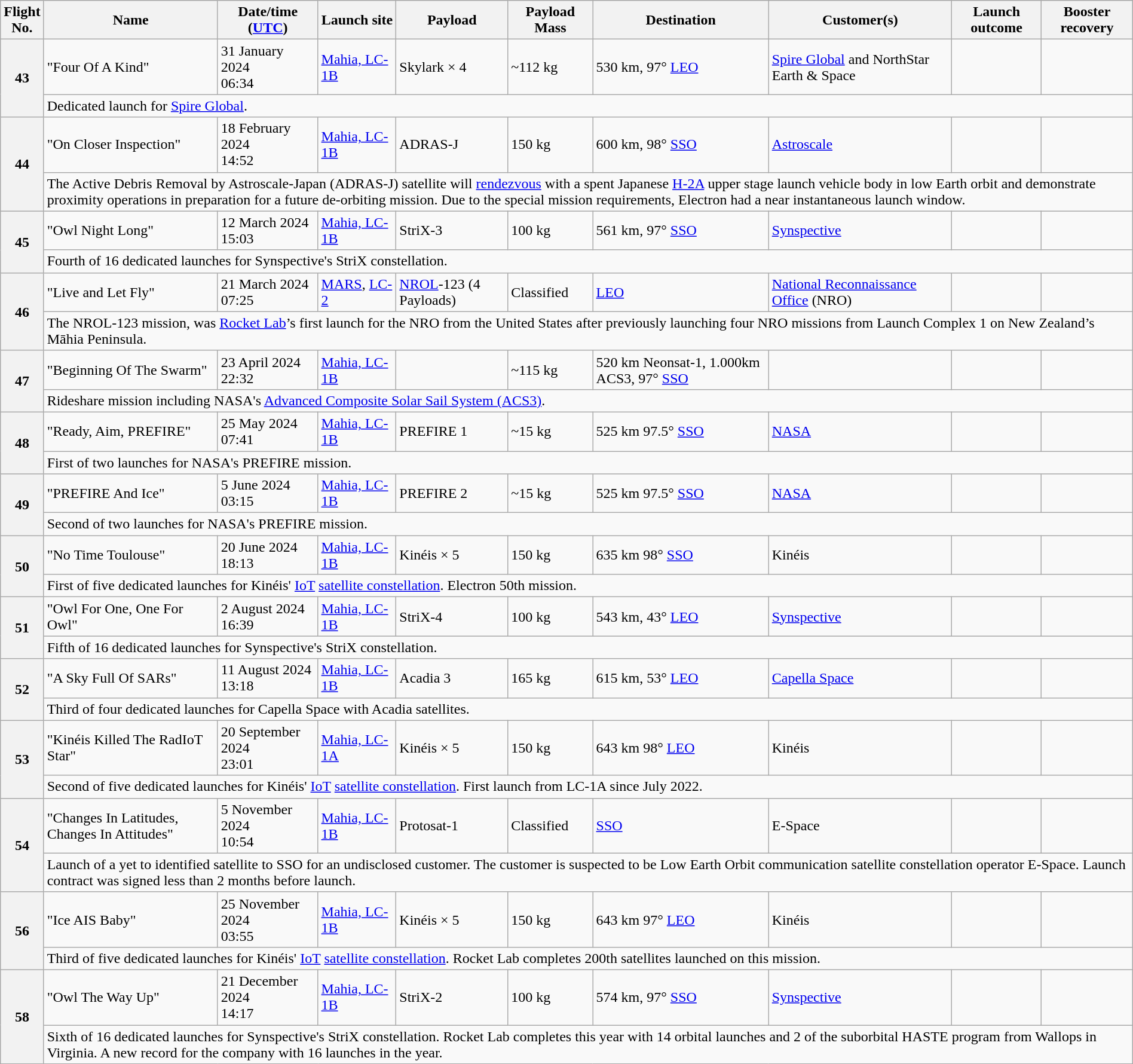<table class="wikitable" style="width: 100%">
<tr>
<th>Flight<br>No.</th>
<th>Name</th>
<th>Date/time<br>(<a href='#'>UTC</a>)</th>
<th>Launch site</th>
<th>Payload</th>
<th>Payload Mass</th>
<th>Destination</th>
<th>Customer(s)</th>
<th>Launch outcome</th>
<th>Booster recovery</th>
</tr>
<tr>
<th rowspan="2">43</th>
<td>"Four Of A Kind"</td>
<td>31 January 2024<br>06:34</td>
<td><a href='#'>Mahia, LC-1B</a></td>
<td>Skylark × 4</td>
<td>~112 kg</td>
<td>530 km, 97° <a href='#'>LEO</a></td>
<td><a href='#'>Spire Global</a> and NorthStar Earth & Space</td>
<td></td>
<td></td>
</tr>
<tr>
<td colspan="9">Dedicated launch for <a href='#'>Spire Global</a>.</td>
</tr>
<tr>
<th rowspan="2">44</th>
<td>"On Closer Inspection"</td>
<td>18 February 2024<br>14:52</td>
<td><a href='#'>Mahia, LC-1B</a></td>
<td>ADRAS-J</td>
<td>150 kg</td>
<td>600 km, 98° <a href='#'>SSO</a></td>
<td><a href='#'>Astroscale</a></td>
<td></td>
<td></td>
</tr>
<tr>
<td colspan="9">The Active Debris Removal by Astroscale-Japan (ADRAS-J) satellite will <a href='#'>rendezvous</a> with a spent Japanese <a href='#'>H-2A</a> upper stage launch vehicle body in low Earth orbit and demonstrate proximity operations in preparation for a future de-orbiting mission. Due to the special mission requirements, Electron had a near instantaneous launch window.</td>
</tr>
<tr>
<th rowspan="2">45</th>
<td>"Owl Night Long"</td>
<td>12 March 2024<br>15:03</td>
<td><a href='#'>Mahia, LC-1B</a></td>
<td>StriX-3</td>
<td>100 kg</td>
<td>561 km, 97° <a href='#'>SSO</a></td>
<td><a href='#'>Synspective</a></td>
<td></td>
<td></td>
</tr>
<tr>
<td colspan="9">Fourth of 16 dedicated launches for Synspective's StriX constellation.</td>
</tr>
<tr>
<th rowspan="2">46</th>
<td>"Live and Let Fly"</td>
<td>21 March 2024<br>07:25</td>
<td><a href='#'>MARS</a>, <a href='#'>LC-2</a></td>
<td><a href='#'>NROL</a>-123 (4 Payloads)</td>
<td>Classified</td>
<td><a href='#'>LEO</a></td>
<td><a href='#'>National Reconnaissance Office</a> (NRO)</td>
<td></td>
<td></td>
</tr>
<tr>
<td colspan="9">The NROL-123 mission, was <a href='#'>Rocket Lab</a>’s first launch for the NRO from the United States after previously launching four NRO missions from Launch Complex 1 on New Zealand’s Māhia Peninsula.</td>
</tr>
<tr>
<th rowspan="2">47</th>
<td>"Beginning Of The Swarm"</td>
<td>23 April 2024<br>22:32</td>
<td><a href='#'>Mahia, LC-1B</a></td>
<td></td>
<td>~115 kg</td>
<td>520 km Neonsat-1, 1.000km ACS3, 97° <a href='#'>SSO</a></td>
<td></td>
<td></td>
<td></td>
</tr>
<tr>
<td colspan="9">Rideshare mission including NASA's <a href='#'>Advanced Composite Solar Sail System (ACS3)</a>.</td>
</tr>
<tr>
<th rowspan="2">48</th>
<td>"Ready, Aim, PREFIRE"</td>
<td>25 May 2024<br>07:41</td>
<td><a href='#'>Mahia, LC-1B</a></td>
<td>PREFIRE 1</td>
<td>~15 kg</td>
<td>525 km 97.5° <a href='#'>SSO</a></td>
<td><a href='#'>NASA</a></td>
<td></td>
<td></td>
</tr>
<tr>
<td colspan="9">First of two launches for NASA's PREFIRE mission.</td>
</tr>
<tr>
<th rowspan="2">49</th>
<td>"PREFIRE And Ice"</td>
<td>5 June 2024<br>03:15</td>
<td><a href='#'>Mahia, LC-1B</a></td>
<td>PREFIRE 2</td>
<td>~15 kg</td>
<td>525 km 97.5° <a href='#'>SSO</a></td>
<td><a href='#'>NASA</a></td>
<td></td>
<td></td>
</tr>
<tr>
<td colspan="9">Second of two launches for NASA's PREFIRE mission.</td>
</tr>
<tr>
<th rowspan="2">50</th>
<td>"No Time Toulouse"</td>
<td>20 June 2024<br>18:13</td>
<td><a href='#'>Mahia, LC-1B</a></td>
<td>Kinéis × 5</td>
<td>150 kg</td>
<td>635 km 98° <a href='#'>SSO</a></td>
<td>Kinéis</td>
<td></td>
<td></td>
</tr>
<tr>
<td colspan="9">First of five dedicated launches for Kinéis' <a href='#'>IoT</a> <a href='#'>satellite constellation</a>. Electron 50th mission.</td>
</tr>
<tr>
<th rowspan="2">51</th>
<td>"Owl For One, One For Owl"</td>
<td>2 August 2024<br>16:39</td>
<td><a href='#'>Mahia, LC-1B</a></td>
<td>StriX-4</td>
<td>100 kg</td>
<td>543 km, 43° <a href='#'>LEO</a></td>
<td><a href='#'>Synspective</a></td>
<td></td>
<td></td>
</tr>
<tr>
<td colspan="9">Fifth of 16 dedicated launches for Synspective's StriX constellation.</td>
</tr>
<tr>
<th rowspan="2">52</th>
<td>"A Sky Full Of SARs"</td>
<td>11 August 2024<br>13:18</td>
<td><a href='#'>Mahia, LC-1B</a></td>
<td>Acadia 3</td>
<td>165 kg</td>
<td>615 km, 53° <a href='#'>LEO</a></td>
<td><a href='#'>Capella Space</a></td>
<td></td>
<td></td>
</tr>
<tr>
<td colspan="9">Third of four dedicated launches for Capella Space with Acadia satellites.</td>
</tr>
<tr>
<th rowspan="2">53</th>
<td>"Kinéis Killed The RadIoT Star"</td>
<td>20 September 2024<br>23:01</td>
<td><a href='#'>Mahia, LC-1A</a></td>
<td>Kinéis × 5</td>
<td>150 kg</td>
<td>643 km 98° <a href='#'>LEO</a></td>
<td>Kinéis</td>
<td></td>
<td></td>
</tr>
<tr>
<td colspan="9">Second of five dedicated launches for Kinéis' <a href='#'>IoT</a> <a href='#'>satellite constellation</a>. First launch from LC-1A since July 2022.</td>
</tr>
<tr>
<th rowspan="2">54</th>
<td>"Changes In Latitudes, Changes In Attitudes"</td>
<td>5 November 2024<br>10:54</td>
<td><a href='#'>Mahia, LC-1B</a></td>
<td>Protosat-1</td>
<td>Classified</td>
<td><a href='#'>SSO</a></td>
<td>E-Space</td>
<td></td>
<td></td>
</tr>
<tr>
<td colspan="9">Launch of a yet to identified satellite to SSO for an undisclosed customer. The customer is suspected to be Low Earth Orbit communication satellite constellation operator E-Space. Launch contract was signed less than 2 months before launch.</td>
</tr>
<tr>
<th rowspan="2">56</th>
<td>"Ice AIS Baby"</td>
<td>25 November 2024<br>03:55</td>
<td><a href='#'>Mahia, LC-1B</a></td>
<td>Kinéis × 5</td>
<td>150 kg</td>
<td>643 km 97° <a href='#'>LEO</a></td>
<td>Kinéis</td>
<td></td>
<td></td>
</tr>
<tr>
<td colspan="9">Third of five dedicated launches for Kinéis' <a href='#'>IoT</a> <a href='#'>satellite constellation</a>. Rocket Lab completes 200th satellites launched on this mission.</td>
</tr>
<tr>
<th rowspan="2">58</th>
<td>"Owl The Way Up"</td>
<td>21 December 2024<br>14:17</td>
<td><a href='#'>Mahia, LC-1B</a></td>
<td>StriX-2</td>
<td>100 kg</td>
<td>574 km, 97° <a href='#'>SSO</a></td>
<td><a href='#'>Synspective</a></td>
<td></td>
<td></td>
</tr>
<tr>
<td colspan="9">Sixth of 16 dedicated launches for Synspective's StriX constellation. Rocket Lab completes this year with 14 orbital launches and 2 of the suborbital HASTE program from Wallops in Virginia. A new record for the company with 16 launches in the year.</td>
</tr>
</table>
